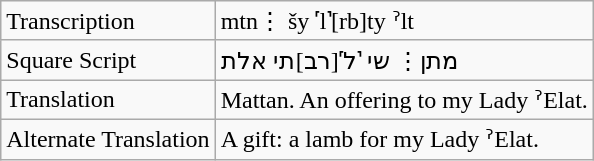<table class="wikitable" "text-align:">
<tr>
<td>Transcription</td>
<td>mtn⋮ šy ˹l˺[rb]ty ˀlt</td>
</tr>
<tr>
<td>Square Script</td>
<td>מתן⋮ שי ˺ל˹[רב]תי אלת</td>
</tr>
<tr>
<td>Translation</td>
<td>Mattan. An offering to my Lady ˀElat.</td>
</tr>
<tr>
<td>Alternate Translation</td>
<td>A gift: a lamb for my Lady ˀElat.</td>
</tr>
</table>
